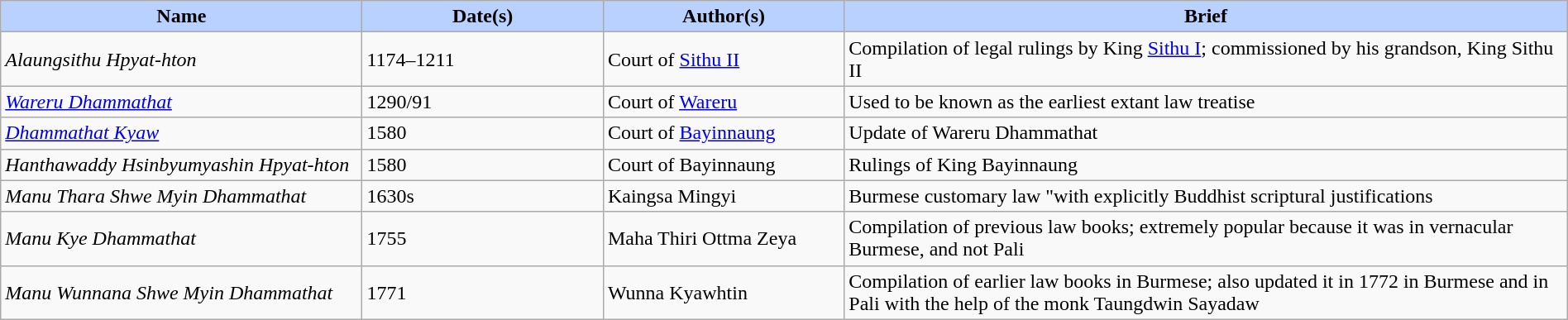<table width=100% class="wikitable sortable" border="1">
<tr>
<th style="background-color:#B9D1FF" width=15%>Name</th>
<th style="background-color:#B9D1FF" width=10%>Date(s)</th>
<th style="background-color:#B9D1FF" width=10%>Author(s)</th>
<th style="background-color:#B9D1FF" width=30%>Brief</th>
</tr>
<tr>
<td><em>Alaungsithu Hpyat-hton</em></td>
<td> 1174–1211</td>
<td>Court of <a href='#'>Sithu II</a></td>
<td>Compilation of legal rulings by King <a href='#'>Sithu I</a>; commissioned by his grandson, King Sithu II</td>
</tr>
<tr>
<td><em><a href='#'>Wareru Dhammathat</a></em></td>
<td> 1290/91</td>
<td>Court of <a href='#'>Wareru</a></td>
<td>Used to be known as the earliest extant law treatise</td>
</tr>
<tr>
<td><em><a href='#'>Dhammathat Kyaw</a></em></td>
<td>1580</td>
<td>Court of <a href='#'>Bayinnaung</a></td>
<td>Update of Wareru Dhammathat</td>
</tr>
<tr>
<td><em>Hanthawaddy Hsinbyumyashin Hpyat-hton</em></td>
<td>1580</td>
<td>Court of Bayinnaung</td>
<td>Rulings of King Bayinnaung</td>
</tr>
<tr>
<td><em>Manu Thara Shwe Myin Dhammathat</em></td>
<td>1630s</td>
<td>Kaingsa Mingyi</td>
<td>Burmese customary law "with explicitly Buddhist scriptural justifications</td>
</tr>
<tr>
<td><em>Manu Kye Dhammathat</em></td>
<td>1755</td>
<td>Maha Thiri Ottma Zeya</td>
<td>Compilation of previous law books; extremely popular because it was in vernacular Burmese, and not Pali</td>
</tr>
<tr>
<td><em>Manu Wunnana Shwe Myin Dhammathat</em></td>
<td>1771</td>
<td>Wunna Kyawhtin</td>
<td>Compilation of earlier law books in Burmese; also updated it in 1772 in Burmese and in Pali with the help of the monk Taungdwin Sayadaw</td>
</tr>
</table>
